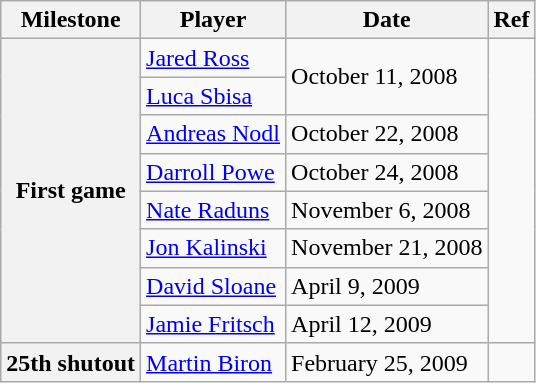<table class="wikitable">
<tr>
<th scope="col">Milestone</th>
<th scope="col">Player</th>
<th scope="col">Date</th>
<th scope="col">Ref</th>
</tr>
<tr>
<th rowspan=8>First game</th>
<td><a href='#'>Jared Ross</a></td>
<td rowspan=2>October 11, 2008</td>
<td rowspan=8></td>
</tr>
<tr>
<td><a href='#'>Luca Sbisa</a></td>
</tr>
<tr>
<td><a href='#'>Andreas Nodl</a></td>
<td>October 22, 2008</td>
</tr>
<tr>
<td><a href='#'>Darroll Powe</a></td>
<td>October 24, 2008</td>
</tr>
<tr>
<td><a href='#'>Nate Raduns</a></td>
<td>November 6, 2008</td>
</tr>
<tr>
<td><a href='#'>Jon Kalinski</a></td>
<td>November 21, 2008</td>
</tr>
<tr>
<td><a href='#'>David Sloane</a></td>
<td>April 9, 2009</td>
</tr>
<tr>
<td><a href='#'>Jamie Fritsch</a></td>
<td>April 12, 2009</td>
</tr>
<tr>
<th>25th shutout</th>
<td><a href='#'>Martin Biron</a></td>
<td>February 25, 2009</td>
<td></td>
</tr>
</table>
